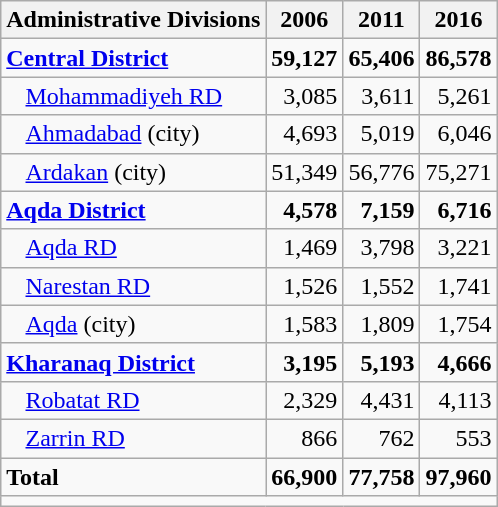<table class="wikitable">
<tr>
<th>Administrative Divisions</th>
<th>2006</th>
<th>2011</th>
<th>2016</th>
</tr>
<tr>
<td><strong><a href='#'>Central District</a></strong></td>
<td style="text-align: right;"><strong>59,127</strong></td>
<td style="text-align: right;"><strong>65,406</strong></td>
<td style="text-align: right;"><strong>86,578</strong></td>
</tr>
<tr>
<td style="padding-left: 1em;"><a href='#'>Mohammadiyeh RD</a></td>
<td style="text-align: right;">3,085</td>
<td style="text-align: right;">3,611</td>
<td style="text-align: right;">5,261</td>
</tr>
<tr>
<td style="padding-left: 1em;"><a href='#'>Ahmadabad</a> (city)</td>
<td style="text-align: right;">4,693</td>
<td style="text-align: right;">5,019</td>
<td style="text-align: right;">6,046</td>
</tr>
<tr>
<td style="padding-left: 1em;"><a href='#'>Ardakan</a> (city)</td>
<td style="text-align: right;">51,349</td>
<td style="text-align: right;">56,776</td>
<td style="text-align: right;">75,271</td>
</tr>
<tr>
<td><strong><a href='#'>Aqda District</a></strong></td>
<td style="text-align: right;"><strong>4,578</strong></td>
<td style="text-align: right;"><strong>7,159</strong></td>
<td style="text-align: right;"><strong>6,716</strong></td>
</tr>
<tr>
<td style="padding-left: 1em;"><a href='#'>Aqda RD</a></td>
<td style="text-align: right;">1,469</td>
<td style="text-align: right;">3,798</td>
<td style="text-align: right;">3,221</td>
</tr>
<tr>
<td style="padding-left: 1em;"><a href='#'>Narestan RD</a></td>
<td style="text-align: right;">1,526</td>
<td style="text-align: right;">1,552</td>
<td style="text-align: right;">1,741</td>
</tr>
<tr>
<td style="padding-left: 1em;"><a href='#'>Aqda</a> (city)</td>
<td style="text-align: right;">1,583</td>
<td style="text-align: right;">1,809</td>
<td style="text-align: right;">1,754</td>
</tr>
<tr>
<td><strong><a href='#'>Kharanaq District</a></strong></td>
<td style="text-align: right;"><strong>3,195</strong></td>
<td style="text-align: right;"><strong>5,193</strong></td>
<td style="text-align: right;"><strong>4,666</strong></td>
</tr>
<tr>
<td style="padding-left: 1em;"><a href='#'>Robatat RD</a></td>
<td style="text-align: right;">2,329</td>
<td style="text-align: right;">4,431</td>
<td style="text-align: right;">4,113</td>
</tr>
<tr>
<td style="padding-left: 1em;"><a href='#'>Zarrin RD</a></td>
<td style="text-align: right;">866</td>
<td style="text-align: right;">762</td>
<td style="text-align: right;">553</td>
</tr>
<tr>
<td><strong>Total</strong></td>
<td style="text-align: right;"><strong>66,900</strong></td>
<td style="text-align: right;"><strong>77,758</strong></td>
<td style="text-align: right;"><strong>97,960</strong></td>
</tr>
<tr>
<td colspan=4></td>
</tr>
</table>
